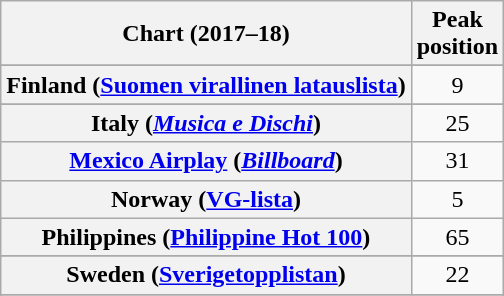<table class="wikitable sortable plainrowheaders" style="text-align:center">
<tr>
<th scope="col">Chart (2017–18)</th>
<th scope="col">Peak<br> position</th>
</tr>
<tr>
</tr>
<tr>
</tr>
<tr>
</tr>
<tr>
<th scope="row">Finland (<a href='#'>Suomen virallinen latauslista</a>)</th>
<td>9</td>
</tr>
<tr>
</tr>
<tr>
</tr>
<tr>
<th scope="row">Italy (<em><a href='#'>Musica e Dischi</a></em>)</th>
<td>25</td>
</tr>
<tr>
<th scope="row"><a href='#'>Mexico Airplay</a> (<em><a href='#'>Billboard</a></em>)</th>
<td>31</td>
</tr>
<tr>
<th scope="row">Norway (<a href='#'>VG-lista</a>)</th>
<td>5</td>
</tr>
<tr>
<th scope="row">Philippines (<a href='#'>Philippine Hot 100</a>)</th>
<td>65</td>
</tr>
<tr>
</tr>
<tr>
</tr>
<tr>
</tr>
<tr>
<th scope="row">Sweden (<a href='#'>Sverigetopplistan</a>)</th>
<td>22</td>
</tr>
<tr>
</tr>
<tr>
</tr>
<tr>
</tr>
</table>
